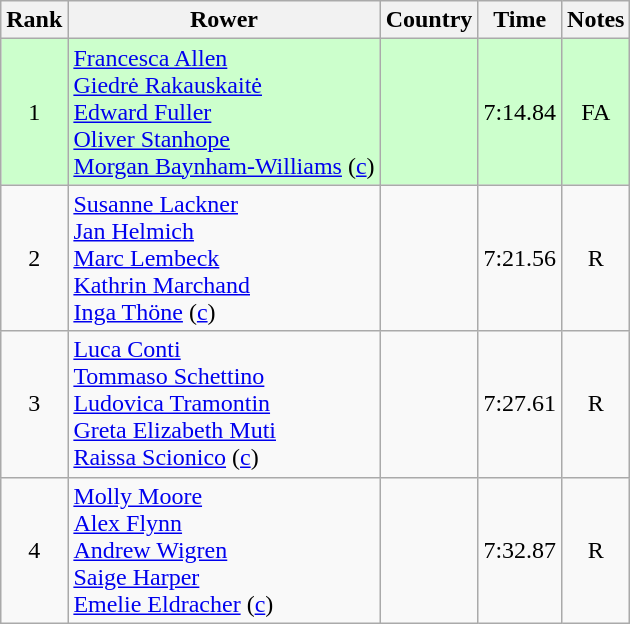<table class="wikitable" style="text-align:center">
<tr>
<th>Rank</th>
<th>Rower</th>
<th>Country</th>
<th>Time</th>
<th>Notes</th>
</tr>
<tr bgcolor=ccffcc>
<td>1</td>
<td align="left"><a href='#'>Francesca Allen</a><br><a href='#'>Giedrė Rakauskaitė</a><br><a href='#'>Edward Fuller</a><br><a href='#'>Oliver Stanhope</a><br><a href='#'>Morgan Baynham-Williams</a> (<a href='#'>c</a>)</td>
<td align="left"></td>
<td>7:14.84</td>
<td>FA</td>
</tr>
<tr>
<td>2</td>
<td align="left"><a href='#'>Susanne Lackner</a><br><a href='#'>Jan Helmich</a><br><a href='#'>Marc Lembeck</a><br><a href='#'>Kathrin Marchand</a><br><a href='#'>Inga Thöne</a> (<a href='#'>c</a>)</td>
<td align="left"></td>
<td>7:21.56</td>
<td>R</td>
</tr>
<tr>
<td>3</td>
<td align="left"><a href='#'>Luca Conti</a><br><a href='#'>Tommaso Schettino</a><br><a href='#'>Ludovica Tramontin</a><br><a href='#'>Greta Elizabeth Muti</a><br><a href='#'>Raissa Scionico</a> (<a href='#'>c</a>)</td>
<td align="left"></td>
<td>7:27.61</td>
<td>R</td>
</tr>
<tr>
<td>4</td>
<td align="left"><a href='#'>Molly Moore</a><br><a href='#'>Alex Flynn</a><br><a href='#'>Andrew Wigren</a><br><a href='#'>Saige Harper</a><br><a href='#'>Emelie Eldracher</a> (<a href='#'>c</a>)</td>
<td align="left"></td>
<td>7:32.87</td>
<td>R</td>
</tr>
</table>
